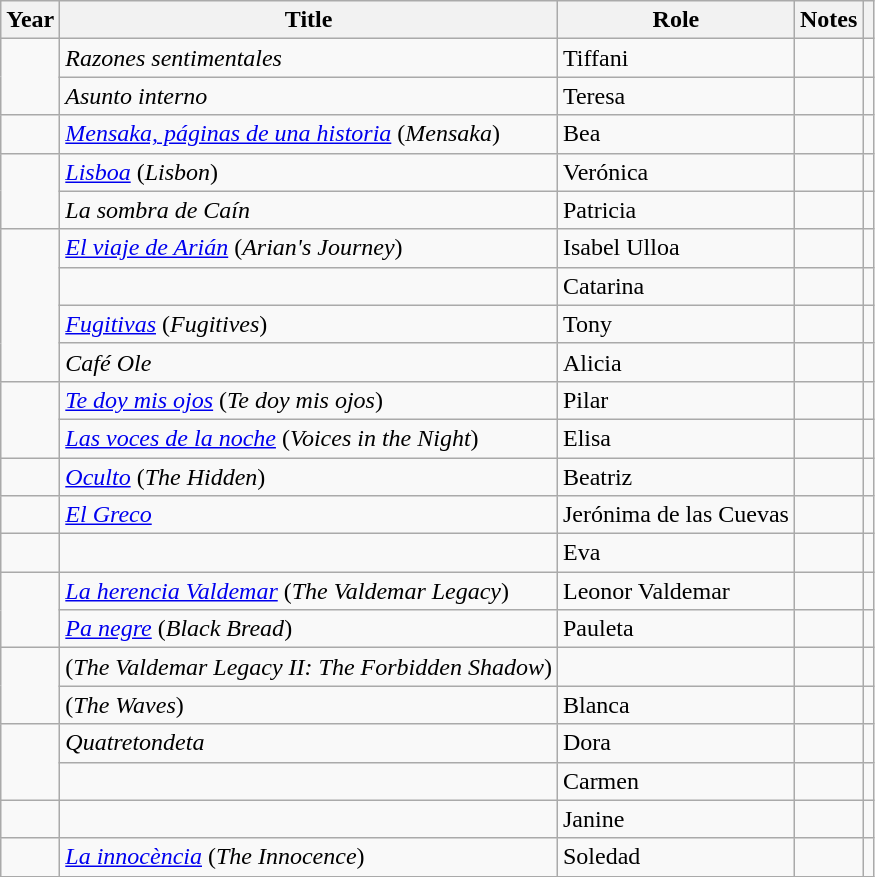<table class="wikitable sortable">
<tr>
<th>Year</th>
<th>Title</th>
<th>Role</th>
<th class = "unsortable">Notes</th>
<th class = "unsortable"></th>
</tr>
<tr>
<td rowspan = "2"></td>
<td><em>Razones sentimentales</em></td>
<td>Tiffani</td>
<td></td>
<td></td>
</tr>
<tr>
<td><em>Asunto interno</em></td>
<td>Teresa</td>
<td></td>
<td></td>
</tr>
<tr>
<td></td>
<td><em><a href='#'>Mensaka, páginas de una historia</a></em> (<em>Mensaka</em>)</td>
<td>Bea</td>
<td></td>
<td></td>
</tr>
<tr>
<td rowspan = "2"></td>
<td><em><a href='#'>Lisboa</a></em> (<em>Lisbon</em>)</td>
<td>Verónica</td>
<td></td>
<td></td>
</tr>
<tr>
<td><em>La sombra de Caín</em></td>
<td>Patricia</td>
<td></td>
<td></td>
</tr>
<tr>
<td rowspan = "4"></td>
<td><em><a href='#'>El viaje de Arián</a></em> (<em>Arian's Journey</em>)</td>
<td>Isabel Ulloa</td>
<td></td>
<td></td>
</tr>
<tr>
<td><em></em></td>
<td>Catarina</td>
<td></td>
<td></td>
</tr>
<tr>
<td><em><a href='#'>Fugitivas</a></em> (<em>Fugitives</em>)</td>
<td>Tony</td>
<td></td>
<td></td>
</tr>
<tr>
<td><em>Café Ole</em></td>
<td>Alicia</td>
<td></td>
<td></td>
</tr>
<tr>
<td rowspan = "2"></td>
<td><em><a href='#'>Te doy mis ojos</a></em> (<em>Te doy mis ojos</em>)</td>
<td>Pilar</td>
<td></td>
<td></td>
</tr>
<tr>
<td><em><a href='#'>Las voces de la noche</a></em> (<em>Voices in the Night</em>)</td>
<td>Elisa</td>
<td></td>
<td></td>
</tr>
<tr>
<td></td>
<td><em><a href='#'>Oculto</a></em> (<em>The Hidden</em>)</td>
<td>Beatriz</td>
<td></td>
<td></td>
</tr>
<tr>
<td></td>
<td><em><a href='#'>El Greco</a></em></td>
<td>Jerónima de las Cuevas</td>
<td></td>
<td></td>
</tr>
<tr>
<td></td>
<td><em></em></td>
<td>Eva</td>
<td></td>
<td></td>
</tr>
<tr>
<td rowspan = "2"></td>
<td><em><a href='#'>La herencia Valdemar</a></em> (<em>The Valdemar Legacy</em>)</td>
<td>Leonor Valdemar</td>
<td></td>
<td></td>
</tr>
<tr>
<td><em><a href='#'>Pa negre</a></em> (<em>Black Bread</em>)</td>
<td>Pauleta</td>
<td></td>
<td></td>
</tr>
<tr>
<td rowspan = "2"></td>
<td><em></em> (<em>The Valdemar Legacy II: The Forbidden Shadow</em>)</td>
<td></td>
<td></td>
<td></td>
</tr>
<tr>
<td><em></em> (<em>The Waves</em>)</td>
<td>Blanca</td>
<td></td>
<td></td>
</tr>
<tr>
<td rowspan = "2"></td>
<td><em>Quatretondeta</em></td>
<td>Dora</td>
<td></td>
<td></td>
</tr>
<tr>
<td><em></em></td>
<td>Carmen</td>
<td></td>
<td></td>
</tr>
<tr>
<td></td>
<td><em></em></td>
<td>Janine</td>
<td></td>
<td></td>
</tr>
<tr>
<td></td>
<td><em><a href='#'>La innocència</a></em> (<em>The Innocence</em>)</td>
<td>Soledad</td>
<td></td>
<td></td>
</tr>
</table>
